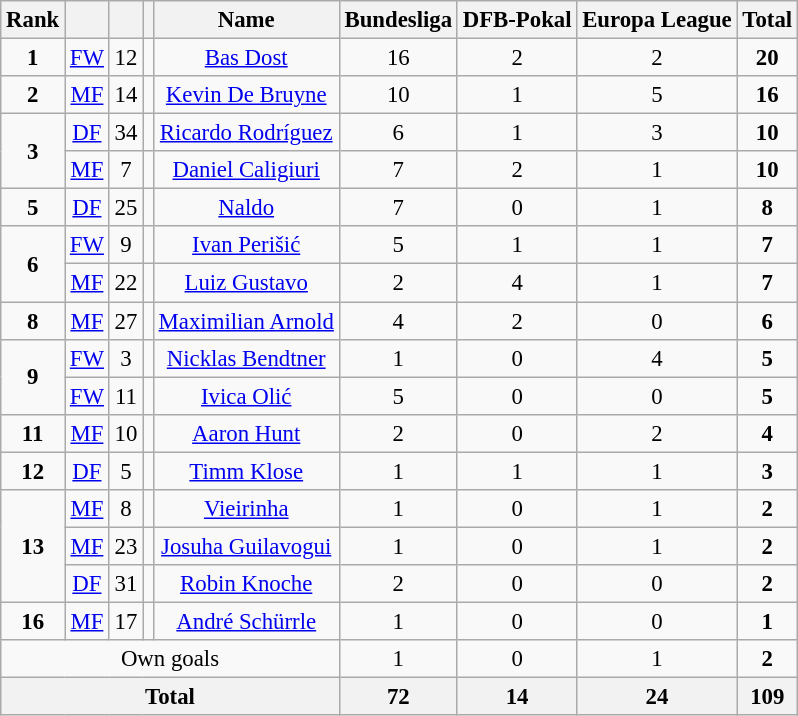<table class="wikitable sortable" style="font-size: 95%; text-align: center;">
<tr>
<th>Rank</th>
<th></th>
<th></th>
<th></th>
<th>Name</th>
<th>Bundesliga</th>
<th>DFB-Pokal</th>
<th>Europa League</th>
<th>Total</th>
</tr>
<tr>
<td><strong>1</strong></td>
<td><a href='#'>FW</a></td>
<td>12</td>
<td></td>
<td><a href='#'>Bas Dost</a></td>
<td>16</td>
<td>2</td>
<td>2</td>
<td><strong>20</strong></td>
</tr>
<tr>
<td><strong>2</strong></td>
<td><a href='#'>MF</a></td>
<td>14</td>
<td></td>
<td><a href='#'>Kevin De Bruyne</a></td>
<td>10</td>
<td>1</td>
<td>5</td>
<td><strong>16</strong></td>
</tr>
<tr>
<td rowspan=2><strong>3</strong></td>
<td><a href='#'>DF</a></td>
<td>34</td>
<td></td>
<td><a href='#'>Ricardo Rodríguez</a></td>
<td>6</td>
<td>1</td>
<td>3</td>
<td><strong>10</strong></td>
</tr>
<tr>
<td><a href='#'>MF</a></td>
<td>7</td>
<td></td>
<td><a href='#'>Daniel Caligiuri</a></td>
<td>7</td>
<td>2</td>
<td>1</td>
<td><strong>10</strong></td>
</tr>
<tr>
<td><strong>5</strong></td>
<td><a href='#'>DF</a></td>
<td>25</td>
<td></td>
<td><a href='#'>Naldo</a></td>
<td>7</td>
<td>0</td>
<td>1</td>
<td><strong>8</strong></td>
</tr>
<tr>
<td rowspan=2><strong>6</strong></td>
<td><a href='#'>FW</a></td>
<td>9</td>
<td></td>
<td><a href='#'>Ivan Perišić</a></td>
<td>5</td>
<td>1</td>
<td>1</td>
<td><strong>7</strong></td>
</tr>
<tr>
<td><a href='#'>MF</a></td>
<td>22</td>
<td></td>
<td><a href='#'>Luiz Gustavo</a></td>
<td>2</td>
<td>4</td>
<td>1</td>
<td><strong>7</strong></td>
</tr>
<tr>
<td><strong>8</strong></td>
<td><a href='#'>MF</a></td>
<td>27</td>
<td></td>
<td><a href='#'>Maximilian Arnold</a></td>
<td>4</td>
<td>2</td>
<td>0</td>
<td><strong>6</strong></td>
</tr>
<tr>
<td rowspan=2><strong>9</strong></td>
<td><a href='#'>FW</a></td>
<td>3</td>
<td></td>
<td><a href='#'>Nicklas Bendtner</a></td>
<td>1</td>
<td>0</td>
<td>4</td>
<td><strong>5</strong></td>
</tr>
<tr>
<td><a href='#'>FW</a></td>
<td>11</td>
<td></td>
<td><a href='#'>Ivica Olić</a></td>
<td>5</td>
<td>0</td>
<td>0</td>
<td><strong>5</strong></td>
</tr>
<tr>
<td><strong>11</strong></td>
<td><a href='#'>MF</a></td>
<td>10</td>
<td></td>
<td><a href='#'>Aaron Hunt</a></td>
<td>2</td>
<td>0</td>
<td>2</td>
<td><strong>4</strong></td>
</tr>
<tr>
<td><strong>12</strong></td>
<td><a href='#'>DF</a></td>
<td>5</td>
<td></td>
<td><a href='#'>Timm Klose</a></td>
<td>1</td>
<td>1</td>
<td>1</td>
<td><strong>3</strong></td>
</tr>
<tr>
<td rowspan="3"><strong>13</strong></td>
<td><a href='#'>MF</a></td>
<td>8</td>
<td></td>
<td><a href='#'>Vieirinha</a></td>
<td>1</td>
<td>0</td>
<td>1</td>
<td><strong>2</strong></td>
</tr>
<tr>
<td><a href='#'>MF</a></td>
<td>23</td>
<td></td>
<td><a href='#'>Josuha Guilavogui</a></td>
<td>1</td>
<td>0</td>
<td>1</td>
<td><strong>2</strong></td>
</tr>
<tr>
<td><a href='#'>DF</a></td>
<td>31</td>
<td></td>
<td><a href='#'>Robin Knoche</a></td>
<td>2</td>
<td>0</td>
<td>0</td>
<td><strong>2</strong></td>
</tr>
<tr>
<td><strong>16</strong></td>
<td><a href='#'>MF</a></td>
<td>17</td>
<td></td>
<td><a href='#'>André Schürrle</a></td>
<td>1</td>
<td>0</td>
<td>0</td>
<td><strong>1</strong></td>
</tr>
<tr>
<td colspan="5">Own goals</td>
<td>1</td>
<td>0</td>
<td>1</td>
<td><strong>2</strong></td>
</tr>
<tr>
<th colspan="5">Total</th>
<th>72</th>
<th>14</th>
<th>24</th>
<th>109</th>
</tr>
</table>
